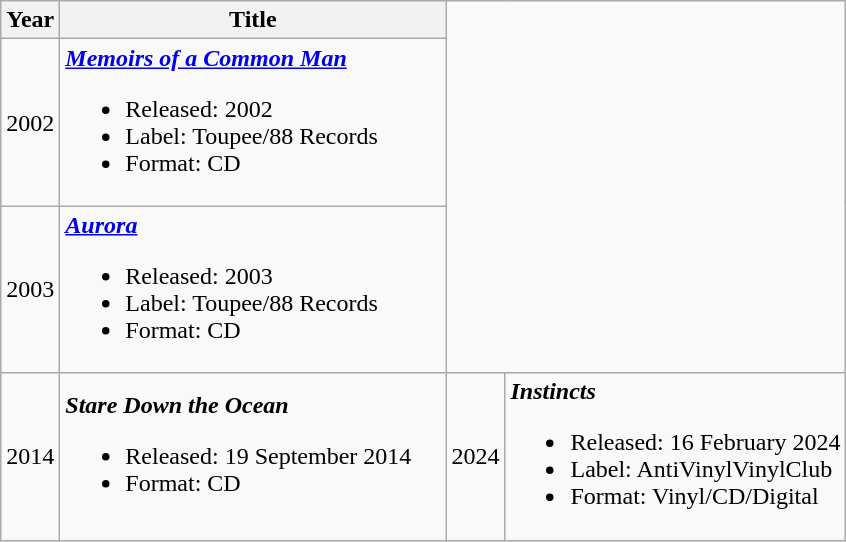<table class="wikitable">
<tr>
<th>Year</th>
<th style="width:250px;">Title</th>
</tr>
<tr>
<td>2002</td>
<td><strong><em><a href='#'>Memoirs of a Common Man</a></em></strong><br><ul><li>Released: 2002</li><li>Label: Toupee/88 Records</li><li>Format: CD</li></ul></td>
</tr>
<tr>
<td>2003</td>
<td><strong><em><a href='#'>Aurora</a></em></strong><br><ul><li>Released: 2003</li><li>Label: Toupee/88 Records</li><li>Format: CD</li></ul></td>
</tr>
<tr>
<td>2014</td>
<td><strong><em>Stare Down the Ocean</em></strong><br><ul><li>Released: 19 September 2014</li><li>Format: CD</li></ul></td>
<td>2024</td>
<td><strong><em>Instincts</em></strong><br><ul><li>Released: 16 February 2024</li><li>Label: AntiVinylVinylClub</li><li>Format: Vinyl/CD/Digital</li></ul></td>
</tr>
</table>
